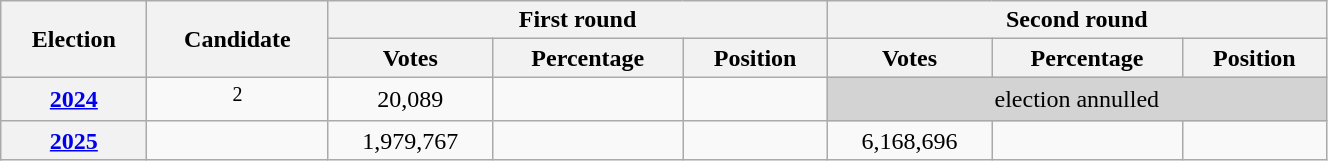<table class=wikitable width=70%>
<tr>
<th rowspan=2>Election</th>
<th rowspan=2>Candidate</th>
<th colspan=3>First round</th>
<th colspan=3>Second round</th>
</tr>
<tr>
<th>Votes</th>
<th>Percentage</th>
<th>Position</th>
<th>Votes</th>
<th>Percentage</th>
<th>Position</th>
</tr>
<tr align=center>
<th><a href='#'>2024</a></th>
<td><sup>2</sup></td>
<td>20,089</td>
<td></td>
<td></td>
<td bgcolor=lightgrey colspan=3>election annulled</td>
</tr>
<tr align=center>
<th><a href='#'>2025</a></th>
<td></td>
<td>1,979,767</td>
<td></td>
<td></td>
<td>6,168,696</td>
<td></td>
<td></td>
</tr>
</table>
